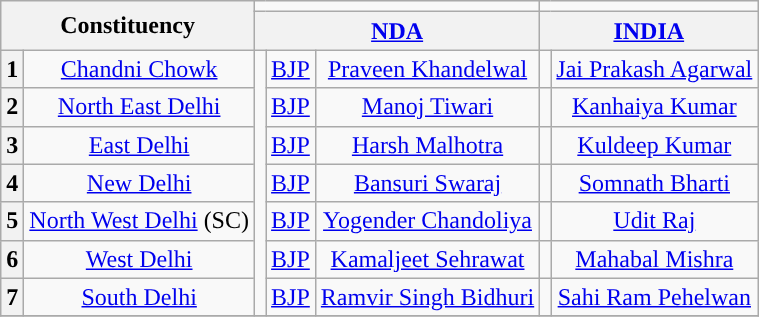<table class="wikitable sortable" style="text-align:center;">
<tr>
<th colspan="2" rowspan="2">Constituency</th>
<td colspan="3"></td>
<td colspan="3"></td>
</tr>
<tr>
<th colspan="3"><a href='#'>NDA</a></th>
<th colspan="3"><a href='#'>INDIA</a></th>
</tr>
<tr>
<th>1</th>
<td><a href='#'>Chandni Chowk</a></td>
<td rowspan="7" bgcolor=></td>
<td><a href='#'>BJP</a></td>
<td><a href='#'>Praveen Khandelwal</a></td>
<td></td>
<td><a href='#'>Jai Prakash Agarwal</a></td>
</tr>
<tr>
<th>2</th>
<td><a href='#'>North East Delhi</a></td>
<td><a href='#'>BJP</a></td>
<td><a href='#'>Manoj Tiwari</a></td>
<td></td>
<td><a href='#'>Kanhaiya Kumar</a></td>
</tr>
<tr>
<th>3</th>
<td><a href='#'>East Delhi</a></td>
<td><a href='#'>BJP</a></td>
<td><a href='#'>Harsh Malhotra</a></td>
<td></td>
<td><a href='#'>Kuldeep Kumar</a></td>
</tr>
<tr>
<th>4</th>
<td><a href='#'>New Delhi</a></td>
<td><a href='#'>BJP</a></td>
<td><a href='#'>Bansuri Swaraj</a></td>
<td></td>
<td><a href='#'>Somnath Bharti</a></td>
</tr>
<tr>
<th>5</th>
<td><a href='#'>North West Delhi</a> (SC)</td>
<td><a href='#'>BJP</a></td>
<td><a href='#'>Yogender Chandoliya</a></td>
<td></td>
<td><a href='#'>Udit Raj</a></td>
</tr>
<tr>
<th>6</th>
<td><a href='#'>West Delhi</a></td>
<td><a href='#'>BJP</a></td>
<td><a href='#'>Kamaljeet Sehrawat</a></td>
<td></td>
<td><a href='#'>Mahabal Mishra</a></td>
</tr>
<tr>
<th>7</th>
<td><a href='#'>South Delhi</a></td>
<td><a href='#'>BJP</a></td>
<td><a href='#'>Ramvir Singh Bidhuri</a></td>
<td></td>
<td><a href='#'>Sahi Ram Pehelwan</a></td>
</tr>
<tr>
</tr>
</table>
